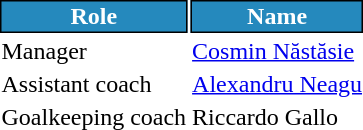<table class="toccolours">
<tr>
<th style="background:#2589bd;color:#FFFFFF;border:1px solid #000000">Role</th>
<th style="background:#2589bd;color:#FFFFFF;border:1px solid #000000">Name</th>
</tr>
<tr>
<td>Manager</td>
<td> <a href='#'>Cosmin Năstăsie</a></td>
</tr>
<tr>
<td>Assistant coach</td>
<td> <a href='#'>Alexandru Neagu</a></td>
</tr>
<tr>
<td>Goalkeeping coach</td>
<td> Riccardo Gallo</td>
</tr>
</table>
